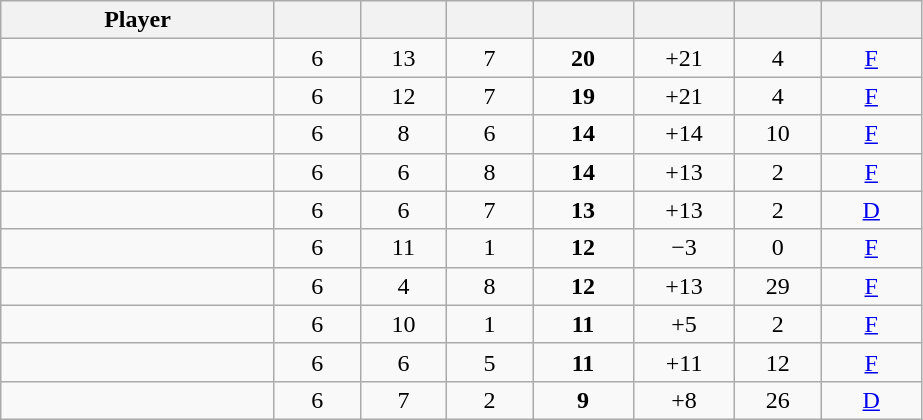<table class="wikitable sortable" style="text-align:center;">
<tr>
<th width="175px">Player</th>
<th width="50px"></th>
<th width="50px"></th>
<th width="50px"></th>
<th width="60px"></th>
<th width="60px"></th>
<th width="50px"></th>
<th width="60px"></th>
</tr>
<tr>
<td align="left"> </td>
<td>6</td>
<td>13</td>
<td>7</td>
<td><strong>20</strong></td>
<td>+21</td>
<td>4</td>
<td><a href='#'>F</a></td>
</tr>
<tr>
<td align="left"> </td>
<td>6</td>
<td>12</td>
<td>7</td>
<td><strong>19</strong></td>
<td>+21</td>
<td>4</td>
<td><a href='#'>F</a></td>
</tr>
<tr>
<td align="left"> </td>
<td>6</td>
<td>8</td>
<td>6</td>
<td><strong>14</strong></td>
<td>+14</td>
<td>10</td>
<td><a href='#'>F</a></td>
</tr>
<tr>
<td align="left"> </td>
<td>6</td>
<td>6</td>
<td>8</td>
<td><strong>14</strong></td>
<td>+13</td>
<td>2</td>
<td><a href='#'>F</a></td>
</tr>
<tr>
<td align="left"> </td>
<td>6</td>
<td>6</td>
<td>7</td>
<td><strong>13</strong></td>
<td>+13</td>
<td>2</td>
<td><a href='#'>D</a></td>
</tr>
<tr>
<td align="left"> </td>
<td>6</td>
<td>11</td>
<td>1</td>
<td><strong>12</strong></td>
<td>−3</td>
<td>0</td>
<td><a href='#'>F</a></td>
</tr>
<tr>
<td align="left"> </td>
<td>6</td>
<td>4</td>
<td>8</td>
<td><strong>12</strong></td>
<td>+13</td>
<td>29</td>
<td><a href='#'>F</a></td>
</tr>
<tr>
<td align="left"> </td>
<td>6</td>
<td>10</td>
<td>1</td>
<td><strong>11</strong></td>
<td>+5</td>
<td>2</td>
<td><a href='#'>F</a></td>
</tr>
<tr>
<td align="left"> </td>
<td>6</td>
<td>6</td>
<td>5</td>
<td><strong>11</strong></td>
<td>+11</td>
<td>12</td>
<td><a href='#'>F</a></td>
</tr>
<tr>
<td align="left"> </td>
<td>6</td>
<td>7</td>
<td>2</td>
<td><strong>9</strong></td>
<td>+8</td>
<td>26</td>
<td><a href='#'>D</a></td>
</tr>
</table>
